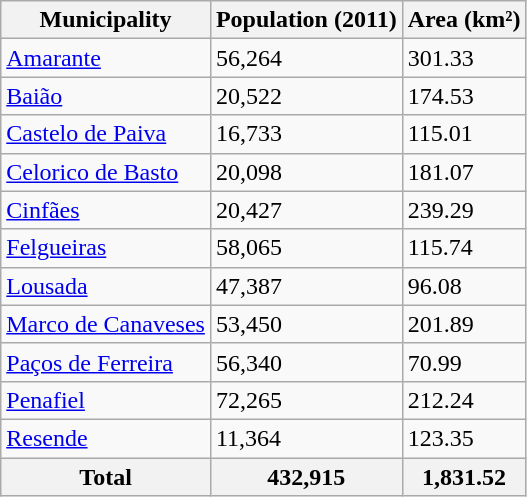<table class="wikitable sortable">
<tr>
<th>Municipality</th>
<th>Population (2011)</th>
<th>Area (km²)</th>
</tr>
<tr>
<td><a href='#'>Amarante</a></td>
<td>56,264</td>
<td>301.33</td>
</tr>
<tr>
<td><a href='#'>Baião</a></td>
<td>20,522</td>
<td>174.53</td>
</tr>
<tr>
<td><a href='#'>Castelo de Paiva</a></td>
<td>16,733</td>
<td>115.01</td>
</tr>
<tr>
<td><a href='#'>Celorico de Basto</a></td>
<td>20,098</td>
<td>181.07</td>
</tr>
<tr>
<td><a href='#'>Cinfães</a></td>
<td>20,427</td>
<td>239.29</td>
</tr>
<tr>
<td><a href='#'>Felgueiras</a></td>
<td>58,065</td>
<td>115.74</td>
</tr>
<tr>
<td><a href='#'>Lousada</a></td>
<td>47,387</td>
<td>96.08</td>
</tr>
<tr>
<td><a href='#'>Marco de Canaveses</a></td>
<td>53,450</td>
<td>201.89</td>
</tr>
<tr>
<td><a href='#'>Paços de Ferreira</a></td>
<td>56,340</td>
<td>70.99</td>
</tr>
<tr>
<td><a href='#'>Penafiel</a></td>
<td>72,265</td>
<td>212.24</td>
</tr>
<tr>
<td><a href='#'>Resende</a></td>
<td>11,364</td>
<td>123.35</td>
</tr>
<tr>
<th>Total</th>
<th>432,915</th>
<th>1,831.52</th>
</tr>
</table>
